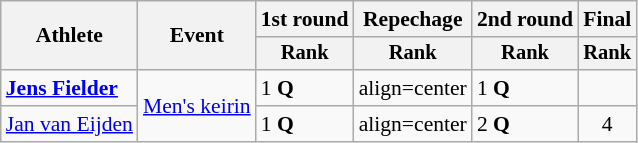<table class=wikitable style="font-size:90%">
<tr>
<th rowspan="2">Athlete</th>
<th rowspan="2">Event</th>
<th>1st round</th>
<th>Repechage</th>
<th>2nd round</th>
<th>Final</th>
</tr>
<tr style="font-size:95%">
<th>Rank</th>
<th>Rank</th>
<th>Rank</th>
<th>Rank</th>
</tr>
<tr>
<td align=left><strong><a href='#'>Jens Fielder</a></strong></td>
<td align=left rowspan=2><a href='#'>Men's keirin</a></td>
<td>1 <strong>Q</strong></td>
<td>align=center </td>
<td>1 <strong>Q</strong></td>
<td align=center></td>
</tr>
<tr>
<td align=left><a href='#'>Jan van Eijden</a></td>
<td>1 <strong>Q</strong></td>
<td>align=center </td>
<td>2 <strong>Q</strong></td>
<td align=center>4</td>
</tr>
</table>
